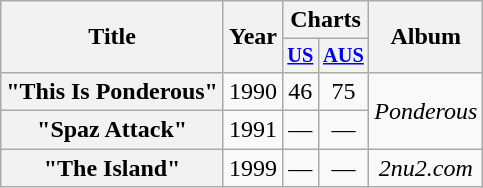<table class="wikitable plainrowheaders" style="text-align:center;">
<tr>
<th scope="col" rowspan="2">Title</th>
<th scope="col" rowspan="2">Year</th>
<th scope="col" colspan="2">Charts</th>
<th scope="col" rowspan="2">Album</th>
</tr>
<tr>
<th scope="col" style="font-size:85%;"><a href='#'>US</a><br></th>
<th scope="col" style="font-size:85%;"><a href='#'>AUS</a><br></th>
</tr>
<tr>
<th scope="row">"This Is Ponderous"</th>
<td>1990</td>
<td>46</td>
<td>75</td>
<td rowspan="2"><em>Ponderous</em></td>
</tr>
<tr>
<th scope="row">"Spaz Attack"</th>
<td>1991</td>
<td>—</td>
<td>—</td>
</tr>
<tr>
<th scope="row">"The Island"</th>
<td>1999</td>
<td>—</td>
<td>—</td>
<td><em>2nu2.com</em></td>
</tr>
</table>
